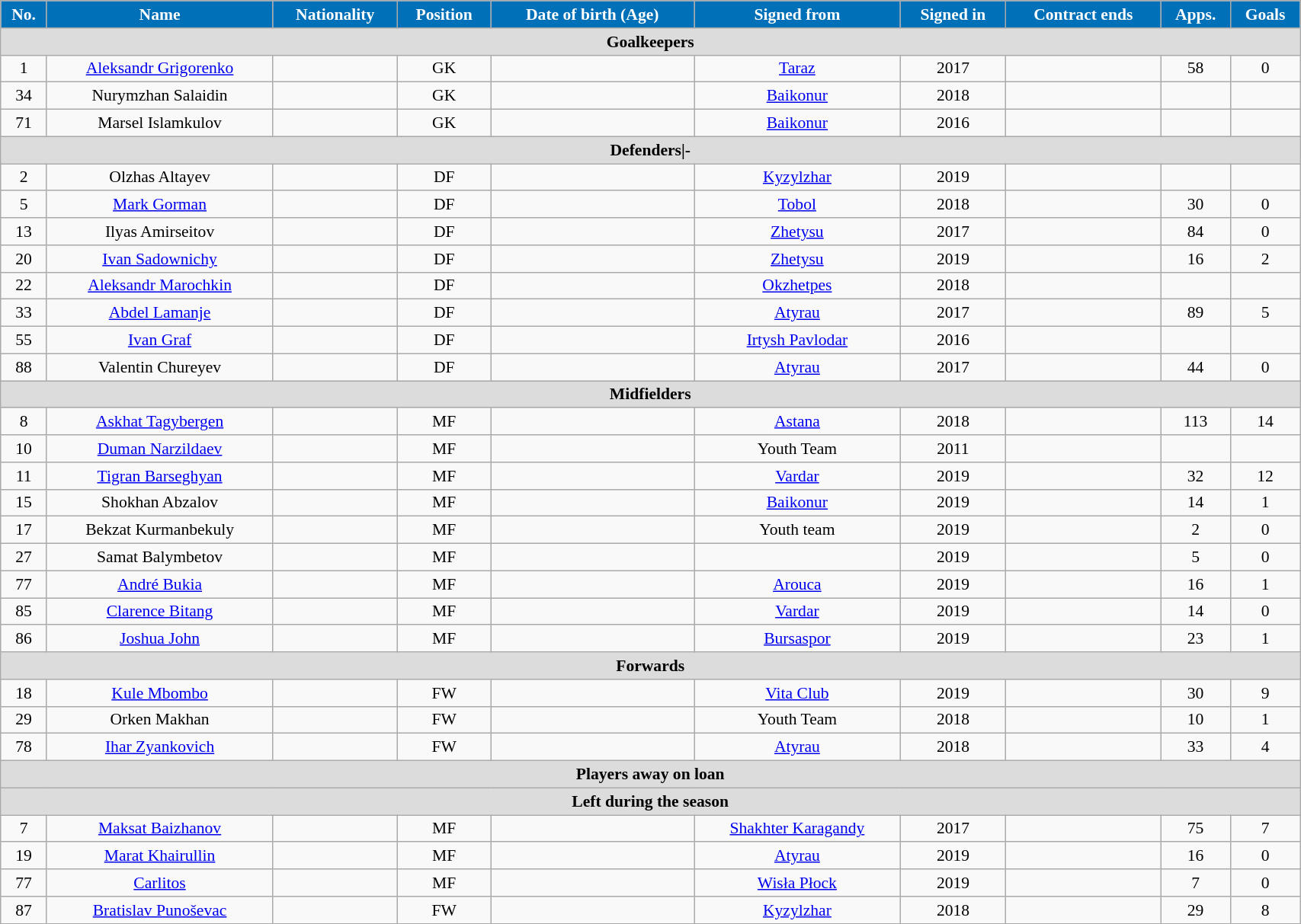<table class="wikitable"  style="text-align:center; font-size:90%; width:90%;">
<tr>
<th style="background:#0070B8; color:#FFFFFF; text-align:center;">No.</th>
<th style="background:#0070B8; color:#FFFFFF; text-align:center;">Name</th>
<th style="background:#0070B8; color:#FFFFFF; text-align:center;">Nationality</th>
<th style="background:#0070B8; color:#FFFFFF; text-align:center;">Position</th>
<th style="background:#0070B8; color:#FFFFFF; text-align:center;">Date of birth (Age)</th>
<th style="background:#0070B8; color:#FFFFFF; text-align:center;">Signed from</th>
<th style="background:#0070B8; color:#FFFFFF; text-align:center;">Signed in</th>
<th style="background:#0070B8; color:#FFFFFF; text-align:center;">Contract ends</th>
<th style="background:#0070B8; color:#FFFFFF; text-align:center;">Apps.</th>
<th style="background:#0070B8; color:#FFFFFF; text-align:center;">Goals</th>
</tr>
<tr>
<th colspan="11"  style="background:#dcdcdc; text-align:center;">Goalkeepers</th>
</tr>
<tr>
<td>1</td>
<td><a href='#'>Aleksandr Grigorenko</a></td>
<td></td>
<td>GK</td>
<td></td>
<td><a href='#'>Taraz</a></td>
<td>2017</td>
<td></td>
<td>58</td>
<td>0</td>
</tr>
<tr>
<td>34</td>
<td>Nurymzhan Salaidin</td>
<td></td>
<td>GK</td>
<td></td>
<td><a href='#'>Baikonur</a></td>
<td>2018</td>
<td></td>
<td></td>
<td></td>
</tr>
<tr>
<td>71</td>
<td>Marsel Islamkulov</td>
<td></td>
<td>GK</td>
<td></td>
<td><a href='#'>Baikonur</a></td>
<td>2016</td>
<td></td>
<td></td>
<td></td>
</tr>
<tr>
<th colspan="11"  style="background:#dcdcdc; text-align:center;">Defenders|-</th>
</tr>
<tr>
<td>2</td>
<td>Olzhas Altayev</td>
<td></td>
<td>DF</td>
<td></td>
<td><a href='#'>Kyzylzhar</a></td>
<td>2019</td>
<td></td>
<td></td>
<td></td>
</tr>
<tr>
<td>5</td>
<td><a href='#'>Mark Gorman</a></td>
<td></td>
<td>DF</td>
<td></td>
<td><a href='#'>Tobol</a></td>
<td>2018</td>
<td></td>
<td>30</td>
<td>0</td>
</tr>
<tr>
<td>13</td>
<td>Ilyas Amirseitov</td>
<td></td>
<td>DF</td>
<td></td>
<td><a href='#'>Zhetysu</a></td>
<td>2017</td>
<td></td>
<td>84</td>
<td>0</td>
</tr>
<tr>
<td>20</td>
<td><a href='#'>Ivan Sadownichy</a></td>
<td></td>
<td>DF</td>
<td></td>
<td><a href='#'>Zhetysu</a></td>
<td>2019</td>
<td></td>
<td>16</td>
<td>2</td>
</tr>
<tr>
<td>22</td>
<td><a href='#'>Aleksandr Marochkin</a></td>
<td></td>
<td>DF</td>
<td></td>
<td><a href='#'>Okzhetpes</a></td>
<td>2018</td>
<td></td>
<td></td>
<td></td>
</tr>
<tr>
<td>33</td>
<td><a href='#'>Abdel Lamanje</a></td>
<td></td>
<td>DF</td>
<td></td>
<td><a href='#'>Atyrau</a></td>
<td>2017</td>
<td></td>
<td>89</td>
<td>5</td>
</tr>
<tr>
<td>55</td>
<td><a href='#'>Ivan Graf</a></td>
<td></td>
<td>DF</td>
<td></td>
<td><a href='#'>Irtysh Pavlodar</a></td>
<td>2016</td>
<td></td>
<td></td>
<td></td>
</tr>
<tr>
<td>88</td>
<td>Valentin Chureyev</td>
<td></td>
<td>DF</td>
<td></td>
<td><a href='#'>Atyrau</a></td>
<td>2017</td>
<td></td>
<td>44</td>
<td>0</td>
</tr>
<tr>
<th colspan="11"  style="background:#dcdcdc; text-align:center;">Midfielders</th>
</tr>
<tr>
<td>8</td>
<td><a href='#'>Askhat Tagybergen</a></td>
<td></td>
<td>MF</td>
<td></td>
<td><a href='#'>Astana</a></td>
<td>2018</td>
<td></td>
<td>113</td>
<td>14</td>
</tr>
<tr>
<td>10</td>
<td><a href='#'>Duman Narzildaev</a></td>
<td></td>
<td>MF</td>
<td></td>
<td>Youth Team</td>
<td>2011</td>
<td></td>
<td></td>
<td></td>
</tr>
<tr>
<td>11</td>
<td><a href='#'>Tigran Barseghyan</a></td>
<td></td>
<td>MF</td>
<td></td>
<td><a href='#'>Vardar</a></td>
<td>2019</td>
<td></td>
<td>32</td>
<td>12</td>
</tr>
<tr>
<td>15</td>
<td>Shokhan Abzalov</td>
<td></td>
<td>MF</td>
<td></td>
<td><a href='#'>Baikonur</a></td>
<td>2019</td>
<td></td>
<td>14</td>
<td>1</td>
</tr>
<tr>
<td>17</td>
<td>Bekzat Kurmanbekuly</td>
<td></td>
<td>MF</td>
<td></td>
<td>Youth team</td>
<td>2019</td>
<td></td>
<td>2</td>
<td>0</td>
</tr>
<tr>
<td>27</td>
<td>Samat Balymbetov</td>
<td></td>
<td>MF</td>
<td></td>
<td></td>
<td>2019</td>
<td></td>
<td>5</td>
<td>0</td>
</tr>
<tr>
<td>77</td>
<td><a href='#'>André Bukia</a></td>
<td></td>
<td>MF</td>
<td></td>
<td><a href='#'>Arouca</a></td>
<td>2019</td>
<td></td>
<td>16</td>
<td>1</td>
</tr>
<tr>
<td>85</td>
<td><a href='#'>Clarence Bitang</a></td>
<td></td>
<td>MF</td>
<td></td>
<td><a href='#'>Vardar</a></td>
<td>2019</td>
<td></td>
<td>14</td>
<td>0</td>
</tr>
<tr>
<td>86</td>
<td><a href='#'>Joshua John</a></td>
<td></td>
<td>MF</td>
<td></td>
<td><a href='#'>Bursaspor</a></td>
<td>2019</td>
<td></td>
<td>23</td>
<td>1</td>
</tr>
<tr>
<th colspan="11"  style="background:#dcdcdc; text-align:center;">Forwards</th>
</tr>
<tr>
<td>18</td>
<td><a href='#'>Kule Mbombo</a></td>
<td></td>
<td>FW</td>
<td></td>
<td><a href='#'>Vita Club</a></td>
<td>2019</td>
<td></td>
<td>30</td>
<td>9</td>
</tr>
<tr>
<td>29</td>
<td>Orken Makhan</td>
<td></td>
<td>FW</td>
<td></td>
<td>Youth Team</td>
<td>2018</td>
<td></td>
<td>10</td>
<td>1</td>
</tr>
<tr>
<td>78</td>
<td><a href='#'>Ihar Zyankovich</a></td>
<td></td>
<td>FW</td>
<td></td>
<td><a href='#'>Atyrau</a></td>
<td>2018</td>
<td></td>
<td>33</td>
<td>4</td>
</tr>
<tr>
<th colspan="11"  style="background:#dcdcdc; text-align:center;">Players away on loan</th>
</tr>
<tr>
<th colspan="11"  style="background:#dcdcdc; text-align:center;">Left during the season</th>
</tr>
<tr>
<td>7</td>
<td><a href='#'>Maksat Baizhanov</a></td>
<td></td>
<td>MF</td>
<td></td>
<td><a href='#'>Shakhter Karagandy</a></td>
<td>2017</td>
<td></td>
<td>75</td>
<td>7</td>
</tr>
<tr>
<td>19</td>
<td><a href='#'>Marat Khairullin</a></td>
<td></td>
<td>MF</td>
<td></td>
<td><a href='#'>Atyrau</a></td>
<td>2019</td>
<td></td>
<td>16</td>
<td>0</td>
</tr>
<tr>
<td>77</td>
<td><a href='#'>Carlitos</a></td>
<td></td>
<td>MF</td>
<td></td>
<td><a href='#'>Wisła Płock</a></td>
<td>2019</td>
<td></td>
<td>7</td>
<td>0</td>
</tr>
<tr>
<td>87</td>
<td><a href='#'>Bratislav Punoševac</a></td>
<td></td>
<td>FW</td>
<td></td>
<td><a href='#'>Kyzylzhar</a></td>
<td>2018</td>
<td></td>
<td>29</td>
<td>8</td>
</tr>
</table>
